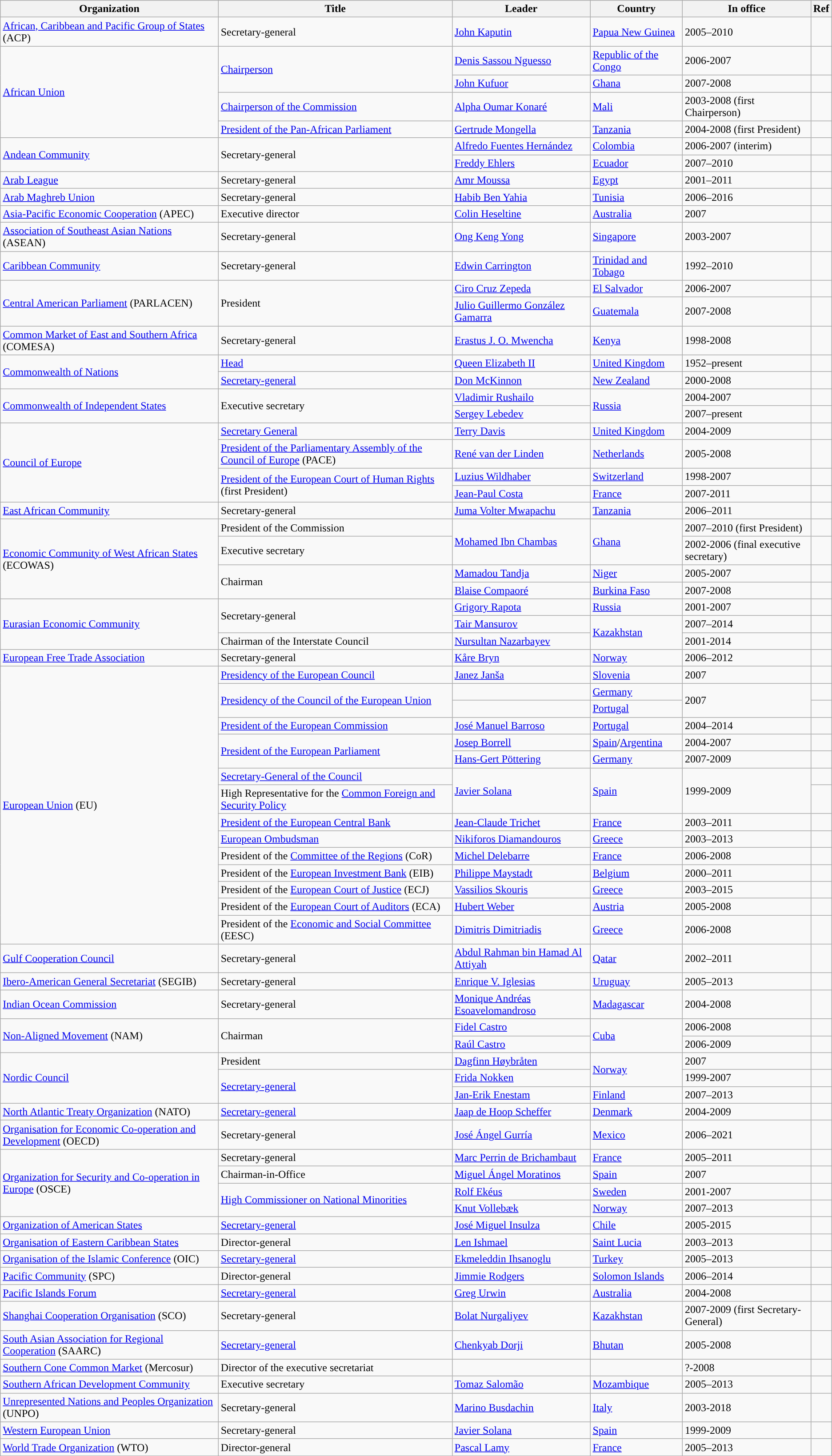<table class="wikitable unsortable">
<tr>
<th>Organization</th>
<th>Title</th>
<th>Leader</th>
<th>Country</th>
<th>In office</th>
<th>Ref</th>
</tr>
<tr>
<td><a href='#'>African, Caribbean and Pacific Group of States</a> (ACP)</td>
<td>Secretary-general</td>
<td><a href='#'>John Kaputin</a></td>
<td><a href='#'>Papua New Guinea</a></td>
<td>2005–2010</td>
<td></td>
</tr>
<tr>
<td rowspan="4"><a href='#'>African Union</a></td>
<td rowspan="2"><a href='#'>Chairperson</a></td>
<td><a href='#'>Denis Sassou Nguesso</a></td>
<td><a href='#'>Republic of the Congo</a></td>
<td>2006-2007</td>
<td></td>
</tr>
<tr>
<td><a href='#'>John Kufuor</a></td>
<td><a href='#'>Ghana</a></td>
<td>2007-2008</td>
<td></td>
</tr>
<tr>
<td><a href='#'>Chairperson of the Commission</a></td>
<td><a href='#'>Alpha Oumar Konaré</a></td>
<td><a href='#'>Mali</a></td>
<td>2003-2008 (first Chairperson)</td>
<td></td>
</tr>
<tr>
<td><a href='#'>President of the Pan-African Parliament</a></td>
<td><a href='#'>Gertrude Mongella</a></td>
<td><a href='#'>Tanzania</a></td>
<td>2004-2008 (first President)</td>
<td></td>
</tr>
<tr>
<td rowspan="2"><a href='#'>Andean Community</a></td>
<td rowspan="2">Secretary-general</td>
<td><a href='#'>Alfredo Fuentes Hernández</a></td>
<td><a href='#'>Colombia</a></td>
<td>2006-2007 (interim)</td>
<td></td>
</tr>
<tr>
<td><a href='#'>Freddy Ehlers</a></td>
<td><a href='#'>Ecuador</a></td>
<td>2007–2010</td>
<td></td>
</tr>
<tr>
<td><a href='#'>Arab League</a></td>
<td>Secretary-general</td>
<td><a href='#'>Amr Moussa</a></td>
<td><a href='#'>Egypt</a></td>
<td>2001–2011</td>
<td></td>
</tr>
<tr>
<td><a href='#'>Arab Maghreb Union</a></td>
<td>Secretary-general</td>
<td><a href='#'>Habib Ben Yahia</a></td>
<td><a href='#'>Tunisia</a></td>
<td>2006–2016</td>
<td></td>
</tr>
<tr>
<td><a href='#'>Asia-Pacific Economic Cooperation</a> (APEC)</td>
<td>Executive director</td>
<td><a href='#'>Colin Heseltine</a></td>
<td><a href='#'>Australia</a></td>
<td>2007</td>
<td></td>
</tr>
<tr>
<td><a href='#'>Association of Southeast Asian Nations</a> (ASEAN)</td>
<td>Secretary-general</td>
<td><a href='#'>Ong Keng Yong</a></td>
<td><a href='#'>Singapore</a></td>
<td>2003-2007</td>
<td></td>
</tr>
<tr>
<td><a href='#'>Caribbean Community</a></td>
<td>Secretary-general</td>
<td><a href='#'>Edwin Carrington</a></td>
<td><a href='#'>Trinidad and Tobago</a></td>
<td>1992–2010</td>
<td></td>
</tr>
<tr>
<td rowspan="2"><a href='#'>Central American Parliament</a> (PARLACEN)</td>
<td rowspan="2">President</td>
<td><a href='#'>Ciro Cruz Zepeda</a></td>
<td><a href='#'>El Salvador</a></td>
<td>2006-2007</td>
<td></td>
</tr>
<tr>
<td><a href='#'>Julio Guillermo González Gamarra</a></td>
<td><a href='#'>Guatemala</a></td>
<td>2007-2008</td>
<td></td>
</tr>
<tr>
<td><a href='#'>Common Market of East and Southern Africa</a> (COMESA)</td>
<td>Secretary-general</td>
<td><a href='#'>Erastus J. O. Mwencha</a></td>
<td><a href='#'>Kenya</a></td>
<td>1998-2008</td>
<td></td>
</tr>
<tr>
<td rowspan="2"><a href='#'>Commonwealth of Nations</a></td>
<td><a href='#'>Head</a></td>
<td><a href='#'>Queen Elizabeth II</a></td>
<td><a href='#'>United Kingdom</a></td>
<td>1952–present</td>
<td></td>
</tr>
<tr>
<td><a href='#'>Secretary-general</a></td>
<td><a href='#'>Don McKinnon</a></td>
<td><a href='#'>New Zealand</a></td>
<td>2000-2008</td>
<td></td>
</tr>
<tr>
<td rowspan="2"><a href='#'>Commonwealth of Independent States</a></td>
<td rowspan="2'">Executive secretary</td>
<td><a href='#'>Vladimir Rushailo</a></td>
<td rowspan="2"><a href='#'>Russia</a></td>
<td>2004-2007</td>
<td></td>
</tr>
<tr>
<td><a href='#'>Sergey Lebedev</a></td>
<td>2007–present</td>
<td></td>
</tr>
<tr>
<td rowspan="4"><a href='#'>Council of Europe</a></td>
<td><a href='#'>Secretary General</a></td>
<td><a href='#'>Terry Davis</a></td>
<td><a href='#'>United Kingdom</a></td>
<td>2004-2009</td>
<td></td>
</tr>
<tr>
<td><a href='#'>President of the Parliamentary Assembly of the Council of Europe</a> (PACE)</td>
<td><a href='#'>René van der Linden</a></td>
<td><a href='#'>Netherlands</a></td>
<td>2005-2008</td>
<td></td>
</tr>
<tr>
<td rowspan="2"><a href='#'>President of the European Court of Human Rights</a> (first President)</td>
<td><a href='#'>Luzius Wildhaber</a></td>
<td><a href='#'>Switzerland</a></td>
<td>1998-2007</td>
<td></td>
</tr>
<tr>
<td><a href='#'>Jean-Paul Costa</a></td>
<td><a href='#'>France</a></td>
<td>2007-2011</td>
<td></td>
</tr>
<tr>
<td><a href='#'>East African Community</a></td>
<td>Secretary-general</td>
<td><a href='#'>Juma Volter Mwapachu</a></td>
<td><a href='#'>Tanzania</a></td>
<td>2006–2011</td>
<td></td>
</tr>
<tr>
<td rowspan="4"><a href='#'>Economic Community of West African States</a> (ECOWAS)</td>
<td>President of the Commission</td>
<td rowspan="2"><a href='#'>Mohamed Ibn Chambas</a></td>
<td rowspan="2"><a href='#'>Ghana</a></td>
<td>2007–2010 (first President)</td>
<td></td>
</tr>
<tr>
<td>Executive secretary</td>
<td>2002-2006 (final executive secretary)</td>
<td></td>
</tr>
<tr>
<td rowspan="2">Chairman</td>
<td><a href='#'>Mamadou Tandja</a></td>
<td><a href='#'>Niger</a></td>
<td>2005-2007</td>
<td></td>
</tr>
<tr>
<td><a href='#'>Blaise Compaoré</a></td>
<td><a href='#'>Burkina Faso</a></td>
<td>2007-2008</td>
<td></td>
</tr>
<tr>
<td rowspan="3"><a href='#'>Eurasian Economic Community</a></td>
<td rowspan="2">Secretary-general</td>
<td><a href='#'>Grigory Rapota</a></td>
<td><a href='#'>Russia</a></td>
<td>2001-2007</td>
<td></td>
</tr>
<tr>
<td><a href='#'>Tair Mansurov</a></td>
<td rowspan="2"><a href='#'>Kazakhstan</a></td>
<td>2007–2014</td>
<td></td>
</tr>
<tr>
<td>Chairman of the Interstate Council</td>
<td><a href='#'>Nursultan Nazarbayev</a></td>
<td>2001-2014</td>
<td></td>
</tr>
<tr>
<td><a href='#'>European Free Trade Association</a></td>
<td>Secretary-general</td>
<td><a href='#'>Kåre Bryn</a></td>
<td><a href='#'>Norway</a></td>
<td>2006–2012</td>
<td></td>
</tr>
<tr>
<td rowspan="15"><a href='#'>European Union</a> (EU)</td>
<td><a href='#'>Presidency of the European Council</a></td>
<td><a href='#'>Janez Janša</a></td>
<td><a href='#'>Slovenia</a></td>
<td>2007</td>
<td></td>
</tr>
<tr>
<td rowspan="2"><a href='#'>Presidency of the Council of the European Union</a></td>
<td></td>
<td><a href='#'>Germany</a></td>
<td rowspan="2">2007</td>
<td></td>
</tr>
<tr>
<td></td>
<td><a href='#'>Portugal</a></td>
<td></td>
</tr>
<tr>
<td><a href='#'>President of the European Commission</a></td>
<td><a href='#'>José Manuel Barroso</a></td>
<td><a href='#'>Portugal</a></td>
<td>2004–2014</td>
<td></td>
</tr>
<tr>
<td rowspan="2"><a href='#'>President of the European Parliament</a></td>
<td><a href='#'>Josep Borrell</a></td>
<td><a href='#'>Spain</a>/<a href='#'>Argentina</a></td>
<td>2004-2007</td>
<td></td>
</tr>
<tr>
<td><a href='#'>Hans-Gert Pöttering</a></td>
<td><a href='#'>Germany</a></td>
<td>2007-2009</td>
<td></td>
</tr>
<tr>
<td><a href='#'>Secretary-General of the Council</a></td>
<td rowspan="2"><a href='#'>Javier Solana</a></td>
<td rowspan="2"><a href='#'>Spain</a></td>
<td rowspan="2">1999-2009</td>
<td></td>
</tr>
<tr>
<td>High Representative for the <a href='#'>Common Foreign and Security Policy</a></td>
<td></td>
</tr>
<tr>
<td><a href='#'>President of the European Central Bank</a></td>
<td><a href='#'>Jean-Claude Trichet</a></td>
<td><a href='#'>France</a></td>
<td>2003–2011</td>
<td></td>
</tr>
<tr>
<td><a href='#'>European Ombudsman</a></td>
<td><a href='#'>Nikiforos Diamandouros</a></td>
<td><a href='#'>Greece</a></td>
<td>2003–2013</td>
<td></td>
</tr>
<tr>
<td>President of the <a href='#'>Committee of the Regions</a> (CoR)</td>
<td><a href='#'>Michel Delebarre</a></td>
<td><a href='#'>France</a></td>
<td>2006-2008</td>
<td></td>
</tr>
<tr>
<td>President of the <a href='#'>European Investment Bank</a> (EIB)</td>
<td><a href='#'>Philippe Maystadt</a></td>
<td><a href='#'>Belgium</a></td>
<td>2000–2011</td>
<td></td>
</tr>
<tr>
<td>President of the <a href='#'>European Court of Justice</a> (ECJ)</td>
<td><a href='#'>Vassilios Skouris</a></td>
<td><a href='#'>Greece</a></td>
<td>2003–2015</td>
<td></td>
</tr>
<tr>
<td>President of the <a href='#'>European Court of Auditors</a> (ECA)</td>
<td><a href='#'>Hubert Weber</a></td>
<td><a href='#'>Austria</a></td>
<td>2005-2008</td>
<td></td>
</tr>
<tr>
<td>President of the <a href='#'>Economic and Social Committee</a> (EESC)</td>
<td><a href='#'>Dimitris Dimitriadis</a></td>
<td><a href='#'>Greece</a></td>
<td>2006-2008</td>
<td></td>
</tr>
<tr>
<td><a href='#'>Gulf Cooperation Council</a></td>
<td>Secretary-general</td>
<td><a href='#'>Abdul Rahman bin Hamad Al Attiyah</a></td>
<td><a href='#'>Qatar</a></td>
<td>2002–2011</td>
<td></td>
</tr>
<tr>
<td><a href='#'>Ibero-American General Secretariat</a> (SEGIB)</td>
<td>Secretary-general</td>
<td><a href='#'>Enrique V. Iglesias</a></td>
<td><a href='#'>Uruguay</a></td>
<td>2005–2013</td>
<td></td>
</tr>
<tr>
<td><a href='#'>Indian Ocean Commission</a></td>
<td>Secretary-general</td>
<td><a href='#'>Monique Andréas Esoavelomandroso</a></td>
<td><a href='#'>Madagascar</a></td>
<td>2004-2008</td>
<td></td>
</tr>
<tr>
<td rowspan="2"><a href='#'>Non-Aligned Movement</a> (NAM)</td>
<td rowspan="2">Chairman</td>
<td><a href='#'>Fidel Castro</a></td>
<td rowspan="2"><a href='#'>Cuba</a></td>
<td>2006-2008</td>
<td></td>
</tr>
<tr>
<td><a href='#'>Raúl Castro</a></td>
<td>2006-2009</td>
<td></td>
</tr>
<tr>
<td rowspan="3"><a href='#'>Nordic Council</a></td>
<td>President</td>
<td><a href='#'>Dagfinn Høybråten</a></td>
<td rowspan="2"><a href='#'>Norway</a></td>
<td>2007</td>
<td></td>
</tr>
<tr>
<td rowspan="2"><a href='#'>Secretary-general</a></td>
<td><a href='#'>Frida Nokken</a></td>
<td>1999-2007</td>
<td></td>
</tr>
<tr>
<td><a href='#'>Jan-Erik Enestam</a></td>
<td><a href='#'>Finland</a></td>
<td>2007–2013</td>
<td></td>
</tr>
<tr>
<td><a href='#'>North Atlantic Treaty Organization</a> (NATO)</td>
<td><a href='#'>Secretary-general</a></td>
<td><a href='#'>Jaap de Hoop Scheffer</a></td>
<td><a href='#'>Denmark</a></td>
<td>2004-2009</td>
<td></td>
</tr>
<tr>
<td><a href='#'>Organisation for Economic Co-operation and Development</a> (OECD)</td>
<td>Secretary-general</td>
<td><a href='#'>José Ángel Gurría</a></td>
<td><a href='#'>Mexico</a></td>
<td>2006–2021</td>
<td></td>
</tr>
<tr>
<td rowspan="4"><a href='#'>Organization for Security and Co-operation in Europe</a> (OSCE)</td>
<td>Secretary-general</td>
<td><a href='#'>Marc Perrin de Brichambaut</a></td>
<td><a href='#'>France</a></td>
<td>2005–2011</td>
<td></td>
</tr>
<tr>
<td>Chairman-in-Office</td>
<td><a href='#'>Miguel Ángel Moratinos</a></td>
<td><a href='#'>Spain</a></td>
<td>2007</td>
<td></td>
</tr>
<tr>
<td rowspan="2"><a href='#'>High Commissioner on National Minorities</a></td>
<td><a href='#'>Rolf Ekéus</a></td>
<td><a href='#'>Sweden</a></td>
<td>2001-2007</td>
<td></td>
</tr>
<tr>
<td><a href='#'>Knut Vollebæk</a></td>
<td><a href='#'>Norway</a></td>
<td>2007–2013</td>
<td></td>
</tr>
<tr>
<td><a href='#'>Organization of American States</a></td>
<td><a href='#'>Secretary-general</a></td>
<td><a href='#'>José Miguel Insulza</a></td>
<td><a href='#'>Chile</a></td>
<td>2005-2015</td>
<td></td>
</tr>
<tr>
<td><a href='#'>Organisation of Eastern Caribbean States</a></td>
<td>Director-general</td>
<td><a href='#'>Len Ishmael</a></td>
<td><a href='#'>Saint Lucia</a></td>
<td>2003–2013</td>
<td></td>
</tr>
<tr>
<td><a href='#'>Organisation of the Islamic Conference</a> (OIC)</td>
<td><a href='#'>Secretary-general</a></td>
<td><a href='#'>Ekmeleddin Ihsanoglu</a></td>
<td><a href='#'>Turkey</a></td>
<td>2005–2013</td>
<td></td>
</tr>
<tr>
<td><a href='#'>Pacific Community</a> (SPC)</td>
<td>Director-general</td>
<td><a href='#'>Jimmie Rodgers</a></td>
<td><a href='#'>Solomon Islands</a></td>
<td>2006–2014</td>
<td></td>
</tr>
<tr>
<td><a href='#'>Pacific Islands Forum</a></td>
<td><a href='#'>Secretary-general</a></td>
<td><a href='#'>Greg Urwin</a></td>
<td><a href='#'>Australia</a></td>
<td>2004-2008</td>
<td></td>
</tr>
<tr>
<td><a href='#'>Shanghai Cooperation Organisation</a> (SCO)</td>
<td>Secretary-general</td>
<td><a href='#'>Bolat Nurgaliyev</a></td>
<td><a href='#'>Kazakhstan</a></td>
<td>2007-2009 (first Secretary-General)</td>
<td></td>
</tr>
<tr>
<td><a href='#'>South Asian Association for Regional Cooperation</a> (SAARC)</td>
<td><a href='#'>Secretary-general</a></td>
<td><a href='#'>Chenkyab Dorji</a></td>
<td><a href='#'>Bhutan</a></td>
<td>2005-2008</td>
<td></td>
</tr>
<tr>
<td><a href='#'>Southern Cone Common Market</a>  (Mercosur)</td>
<td>Director of the executive secretariat</td>
<td></td>
<td></td>
<td>?-2008</td>
<td></td>
</tr>
<tr>
<td><a href='#'>Southern African Development Community</a></td>
<td>Executive secretary</td>
<td><a href='#'>Tomaz Salomão</a></td>
<td><a href='#'>Mozambique</a></td>
<td>2005–2013</td>
<td></td>
</tr>
<tr>
<td><a href='#'>Unrepresented Nations and Peoples Organization</a> (UNPO)</td>
<td>Secretary-general</td>
<td><a href='#'>Marino Busdachin</a></td>
<td><a href='#'>Italy</a></td>
<td>2003-2018</td>
<td></td>
</tr>
<tr>
<td><a href='#'>Western European Union</a></td>
<td>Secretary-general</td>
<td><a href='#'>Javier Solana</a></td>
<td><a href='#'>Spain</a></td>
<td>1999-2009</td>
<td></td>
</tr>
<tr>
<td><a href='#'>World Trade Organization</a> (WTO)</td>
<td>Director-general</td>
<td><a href='#'>Pascal Lamy</a></td>
<td><a href='#'>France</a></td>
<td>2005–2013</td>
<td></td>
</tr>
</table>
